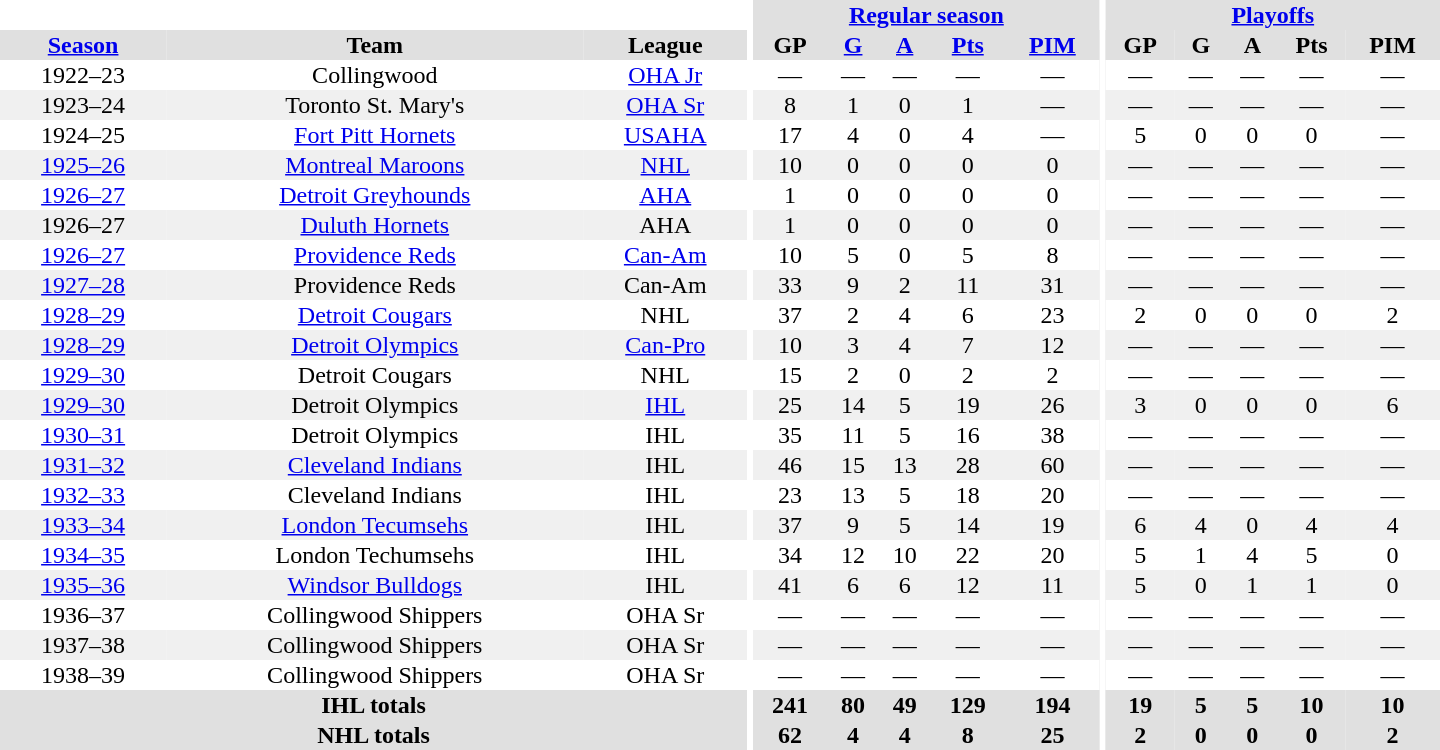<table border="0" cellpadding="1" cellspacing="0" style="text-align:center; width:60em">
<tr bgcolor="#e0e0e0">
<th colspan="3" bgcolor="#ffffff"></th>
<th rowspan="100" bgcolor="#ffffff"></th>
<th colspan="5"><a href='#'>Regular season</a></th>
<th rowspan="100" bgcolor="#ffffff"></th>
<th colspan="5"><a href='#'>Playoffs</a></th>
</tr>
<tr bgcolor="#e0e0e0">
<th><a href='#'>Season</a></th>
<th>Team</th>
<th>League</th>
<th>GP</th>
<th><a href='#'>G</a></th>
<th><a href='#'>A</a></th>
<th><a href='#'>Pts</a></th>
<th><a href='#'>PIM</a></th>
<th>GP</th>
<th>G</th>
<th>A</th>
<th>Pts</th>
<th>PIM</th>
</tr>
<tr>
<td>1922–23</td>
<td>Collingwood</td>
<td><a href='#'>OHA Jr</a></td>
<td>—</td>
<td>—</td>
<td>—</td>
<td>—</td>
<td>—</td>
<td>—</td>
<td>—</td>
<td>—</td>
<td>—</td>
<td>—</td>
</tr>
<tr bgcolor="#f0f0f0">
<td>1923–24</td>
<td>Toronto St. Mary's</td>
<td><a href='#'>OHA Sr</a></td>
<td>8</td>
<td>1</td>
<td>0</td>
<td>1</td>
<td>—</td>
<td>—</td>
<td>—</td>
<td>—</td>
<td>—</td>
<td>—</td>
</tr>
<tr>
<td>1924–25</td>
<td><a href='#'>Fort Pitt Hornets</a></td>
<td><a href='#'>USAHA</a></td>
<td>17</td>
<td>4</td>
<td>0</td>
<td>4</td>
<td>—</td>
<td>5</td>
<td>0</td>
<td>0</td>
<td>0</td>
<td>—</td>
</tr>
<tr bgcolor="#f0f0f0">
<td><a href='#'>1925–26</a></td>
<td><a href='#'>Montreal Maroons</a></td>
<td><a href='#'>NHL</a></td>
<td>10</td>
<td>0</td>
<td>0</td>
<td>0</td>
<td>0</td>
<td>—</td>
<td>—</td>
<td>—</td>
<td>—</td>
<td>—</td>
</tr>
<tr>
<td><a href='#'>1926–27</a></td>
<td><a href='#'>Detroit Greyhounds</a></td>
<td><a href='#'>AHA</a></td>
<td>1</td>
<td>0</td>
<td>0</td>
<td>0</td>
<td>0</td>
<td>—</td>
<td>—</td>
<td>—</td>
<td>—</td>
<td>—</td>
</tr>
<tr bgcolor="#f0f0f0">
<td>1926–27</td>
<td><a href='#'>Duluth Hornets</a></td>
<td>AHA</td>
<td>1</td>
<td>0</td>
<td>0</td>
<td>0</td>
<td>0</td>
<td>—</td>
<td>—</td>
<td>—</td>
<td>—</td>
<td>—</td>
</tr>
<tr>
<td><a href='#'>1926–27</a></td>
<td><a href='#'>Providence Reds</a></td>
<td><a href='#'>Can-Am</a></td>
<td>10</td>
<td>5</td>
<td>0</td>
<td>5</td>
<td>8</td>
<td>—</td>
<td>—</td>
<td>—</td>
<td>—</td>
<td>—</td>
</tr>
<tr bgcolor="#f0f0f0">
<td><a href='#'>1927–28</a></td>
<td>Providence Reds</td>
<td>Can-Am</td>
<td>33</td>
<td>9</td>
<td>2</td>
<td>11</td>
<td>31</td>
<td>—</td>
<td>—</td>
<td>—</td>
<td>—</td>
<td>—</td>
</tr>
<tr>
<td><a href='#'>1928–29</a></td>
<td><a href='#'>Detroit Cougars</a></td>
<td>NHL</td>
<td>37</td>
<td>2</td>
<td>4</td>
<td>6</td>
<td>23</td>
<td>2</td>
<td>0</td>
<td>0</td>
<td>0</td>
<td>2</td>
</tr>
<tr bgcolor="#f0f0f0">
<td><a href='#'>1928–29</a></td>
<td><a href='#'>Detroit Olympics</a></td>
<td><a href='#'>Can-Pro</a></td>
<td>10</td>
<td>3</td>
<td>4</td>
<td>7</td>
<td>12</td>
<td>—</td>
<td>—</td>
<td>—</td>
<td>—</td>
<td>—</td>
</tr>
<tr>
<td><a href='#'>1929–30</a></td>
<td>Detroit Cougars</td>
<td>NHL</td>
<td>15</td>
<td>2</td>
<td>0</td>
<td>2</td>
<td>2</td>
<td>—</td>
<td>—</td>
<td>—</td>
<td>—</td>
<td>—</td>
</tr>
<tr bgcolor="#f0f0f0">
<td><a href='#'>1929–30</a></td>
<td>Detroit Olympics</td>
<td><a href='#'>IHL</a></td>
<td>25</td>
<td>14</td>
<td>5</td>
<td>19</td>
<td>26</td>
<td>3</td>
<td>0</td>
<td>0</td>
<td>0</td>
<td>6</td>
</tr>
<tr>
<td><a href='#'>1930–31</a></td>
<td>Detroit Olympics</td>
<td>IHL</td>
<td>35</td>
<td>11</td>
<td>5</td>
<td>16</td>
<td>38</td>
<td>—</td>
<td>—</td>
<td>—</td>
<td>—</td>
<td>—</td>
</tr>
<tr bgcolor="#f0f0f0">
<td><a href='#'>1931–32</a></td>
<td><a href='#'>Cleveland Indians</a></td>
<td>IHL</td>
<td>46</td>
<td>15</td>
<td>13</td>
<td>28</td>
<td>60</td>
<td>—</td>
<td>—</td>
<td>—</td>
<td>—</td>
<td>—</td>
</tr>
<tr>
<td><a href='#'>1932–33</a></td>
<td>Cleveland Indians</td>
<td>IHL</td>
<td>23</td>
<td>13</td>
<td>5</td>
<td>18</td>
<td>20</td>
<td>—</td>
<td>—</td>
<td>—</td>
<td>—</td>
<td>—</td>
</tr>
<tr bgcolor="#f0f0f0">
<td><a href='#'>1933–34</a></td>
<td><a href='#'>London Tecumsehs</a></td>
<td>IHL</td>
<td>37</td>
<td>9</td>
<td>5</td>
<td>14</td>
<td>19</td>
<td>6</td>
<td>4</td>
<td>0</td>
<td>4</td>
<td>4</td>
</tr>
<tr>
<td><a href='#'>1934–35</a></td>
<td>London Techumsehs</td>
<td>IHL</td>
<td>34</td>
<td>12</td>
<td>10</td>
<td>22</td>
<td>20</td>
<td>5</td>
<td>1</td>
<td>4</td>
<td>5</td>
<td>0</td>
</tr>
<tr bgcolor="#f0f0f0">
<td><a href='#'>1935–36</a></td>
<td><a href='#'>Windsor Bulldogs</a></td>
<td>IHL</td>
<td>41</td>
<td>6</td>
<td>6</td>
<td>12</td>
<td>11</td>
<td>5</td>
<td>0</td>
<td>1</td>
<td>1</td>
<td>0</td>
</tr>
<tr>
<td>1936–37</td>
<td>Collingwood Shippers</td>
<td>OHA Sr</td>
<td>—</td>
<td>—</td>
<td>—</td>
<td>—</td>
<td>—</td>
<td>—</td>
<td>—</td>
<td>—</td>
<td>—</td>
<td>—</td>
</tr>
<tr bgcolor="#f0f0f0">
<td>1937–38</td>
<td>Collingwood Shippers</td>
<td>OHA Sr</td>
<td>—</td>
<td>—</td>
<td>—</td>
<td>—</td>
<td>—</td>
<td>—</td>
<td>—</td>
<td>—</td>
<td>—</td>
<td>—</td>
</tr>
<tr>
<td>1938–39</td>
<td>Collingwood Shippers</td>
<td>OHA Sr</td>
<td>—</td>
<td>—</td>
<td>—</td>
<td>—</td>
<td>—</td>
<td>—</td>
<td>—</td>
<td>—</td>
<td>—</td>
<td>—</td>
</tr>
<tr bgcolor="#e0e0e0">
<th colspan="3">IHL totals</th>
<th>241</th>
<th>80</th>
<th>49</th>
<th>129</th>
<th>194</th>
<th>19</th>
<th>5</th>
<th>5</th>
<th>10</th>
<th>10</th>
</tr>
<tr bgcolor="#e0e0e0">
<th colspan="3">NHL totals</th>
<th>62</th>
<th>4</th>
<th>4</th>
<th>8</th>
<th>25</th>
<th>2</th>
<th>0</th>
<th>0</th>
<th>0</th>
<th>2</th>
</tr>
</table>
